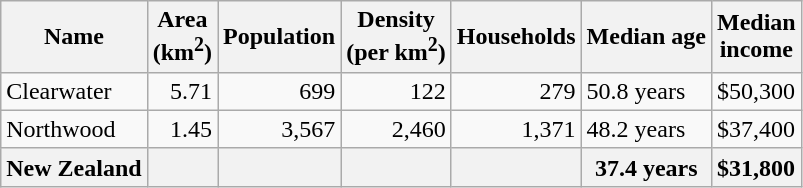<table class="wikitable">
<tr>
<th>Name</th>
<th>Area<br>(km<sup>2</sup>)</th>
<th>Population</th>
<th>Density<br>(per km<sup>2</sup>)</th>
<th>Households</th>
<th>Median age</th>
<th>Median<br>income</th>
</tr>
<tr>
<td>Clearwater</td>
<td style="text-align:right;">5.71</td>
<td style="text-align:right;">699</td>
<td style="text-align:right;">122</td>
<td style="text-align:right;">279</td>
<td>50.8 years</td>
<td>$50,300</td>
</tr>
<tr>
<td>Northwood</td>
<td style="text-align:right;">1.45</td>
<td style="text-align:right;">3,567</td>
<td style="text-align:right;">2,460</td>
<td style="text-align:right;">1,371</td>
<td>48.2 years</td>
<td>$37,400</td>
</tr>
<tr>
<th>New Zealand</th>
<th></th>
<th></th>
<th></th>
<th></th>
<th>37.4 years</th>
<th style="text-align:left;">$31,800</th>
</tr>
</table>
